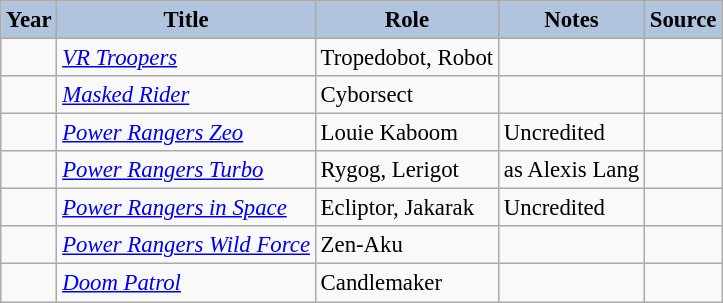<table class="wikitable sortable plainrowheaders" style="width=95%; font-size: 95%;">
<tr>
<th style="background:#b0c4de;">Year </th>
<th style="background:#b0c4de;">Title</th>
<th style="background:#b0c4de;">Role </th>
<th style="background:#b0c4de;" class="unsortable">Notes </th>
<th style="background:#b0c4de;" class="unsortable">Source</th>
</tr>
<tr>
<td></td>
<td><em><a href='#'>VR Troopers</a></em></td>
<td>Tropedobot, Robot</td>
<td> </td>
<td> </td>
</tr>
<tr>
<td></td>
<td><em><a href='#'>Masked Rider</a></em></td>
<td>Cyborsect</td>
<td> </td>
<td> </td>
</tr>
<tr>
<td></td>
<td><em><a href='#'>Power Rangers Zeo</a></em></td>
<td>Louie Kaboom </td>
<td>Uncredited</td>
<td></td>
</tr>
<tr>
<td></td>
<td><em><a href='#'>Power Rangers Turbo</a></em></td>
<td>Rygog, Lerigot</td>
<td>as Alexis Lang</td>
<td></td>
</tr>
<tr>
<td></td>
<td><em><a href='#'>Power Rangers in Space</a></em></td>
<td>Ecliptor, Jakarak</td>
<td>Uncredited</td>
<td></td>
</tr>
<tr>
<td></td>
<td><em><a href='#'>Power Rangers Wild Force</a></em></td>
<td>Zen-Aku</td>
<td></td>
<td></td>
</tr>
<tr>
<td></td>
<td><em><a href='#'>Doom Patrol</a></em></td>
<td>Candlemaker</td>
<td></td>
<td></td>
</tr>
</table>
